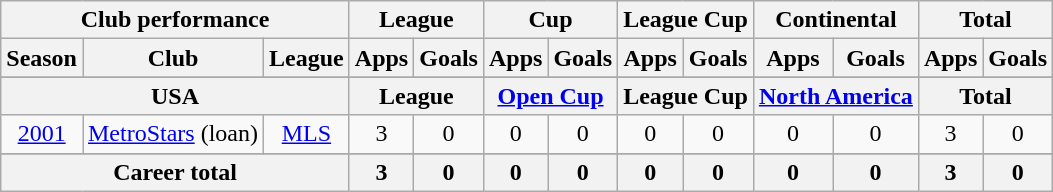<table class="wikitable" style="text-align:center">
<tr>
<th colspan=3>Club performance</th>
<th colspan=2>League</th>
<th colspan=2>Cup</th>
<th colspan=2>League Cup</th>
<th colspan=2>Continental</th>
<th colspan=2>Total</th>
</tr>
<tr>
<th>Season</th>
<th>Club</th>
<th>League</th>
<th>Apps</th>
<th>Goals</th>
<th>Apps</th>
<th>Goals</th>
<th>Apps</th>
<th>Goals</th>
<th>Apps</th>
<th>Goals</th>
<th>Apps</th>
<th>Goals</th>
</tr>
<tr>
</tr>
<tr>
<th colspan=3>USA</th>
<th colspan=2>League</th>
<th colspan=2><a href='#'>Open Cup</a></th>
<th colspan=2>League Cup</th>
<th colspan=2><a href='#'>North America</a></th>
<th colspan=2>Total</th>
</tr>
<tr>
<td><a href='#'>2001</a></td>
<td><a href='#'>MetroStars</a> (loan)</td>
<td><a href='#'>MLS</a></td>
<td>3</td>
<td>0</td>
<td>0</td>
<td>0</td>
<td>0</td>
<td>0</td>
<td>0</td>
<td>0</td>
<td>3</td>
<td>0</td>
</tr>
<tr>
</tr>
<tr>
<th colspan=3>Career total</th>
<th>3</th>
<th>0</th>
<th>0</th>
<th>0</th>
<th>0</th>
<th>0</th>
<th>0</th>
<th>0</th>
<th>3</th>
<th>0</th>
</tr>
</table>
